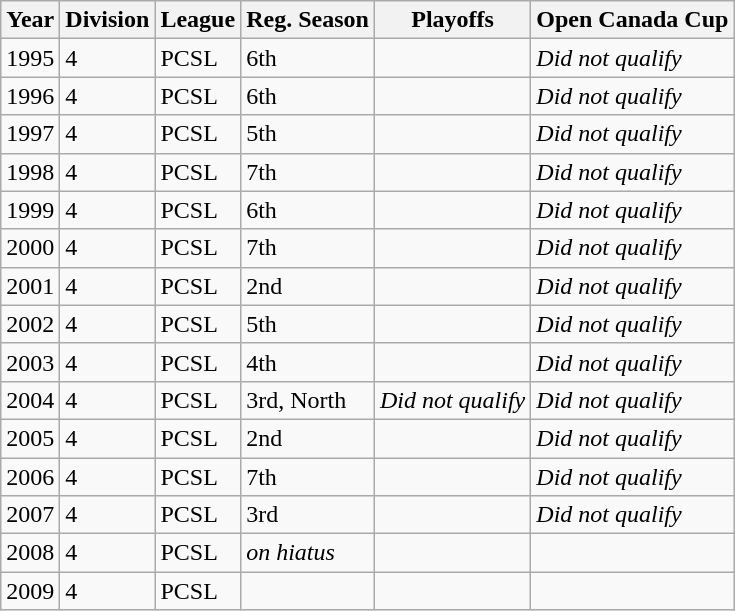<table class="wikitable">
<tr>
<th>Year</th>
<th>Division</th>
<th>League</th>
<th>Reg. Season</th>
<th>Playoffs</th>
<th>Open Canada Cup</th>
</tr>
<tr>
<td>1995</td>
<td>4</td>
<td>PCSL</td>
<td>6th</td>
<td></td>
<td><em>Did not qualify</em></td>
</tr>
<tr>
<td>1996</td>
<td>4</td>
<td>PCSL</td>
<td>6th</td>
<td></td>
<td><em>Did not qualify</em></td>
</tr>
<tr>
<td>1997</td>
<td>4</td>
<td>PCSL</td>
<td>5th</td>
<td></td>
<td><em>Did not qualify</em></td>
</tr>
<tr>
<td>1998</td>
<td>4</td>
<td>PCSL</td>
<td>7th</td>
<td></td>
<td><em>Did not qualify</em></td>
</tr>
<tr>
<td>1999</td>
<td>4</td>
<td>PCSL</td>
<td>6th</td>
<td></td>
<td><em>Did not qualify</em></td>
</tr>
<tr>
<td>2000</td>
<td>4</td>
<td>PCSL</td>
<td>7th</td>
<td></td>
<td><em>Did not qualify</em></td>
</tr>
<tr>
<td>2001</td>
<td>4</td>
<td>PCSL</td>
<td>2nd</td>
<td></td>
<td><em>Did not qualify</em></td>
</tr>
<tr>
<td>2002</td>
<td>4</td>
<td>PCSL</td>
<td>5th</td>
<td></td>
<td><em>Did not qualify</em></td>
</tr>
<tr>
<td>2003</td>
<td>4</td>
<td>PCSL</td>
<td>4th</td>
<td></td>
<td><em>Did not qualify</em></td>
</tr>
<tr>
<td>2004</td>
<td>4</td>
<td>PCSL</td>
<td>3rd, North</td>
<td><em>Did not qualify</em></td>
<td><em>Did not qualify</em></td>
</tr>
<tr>
<td>2005</td>
<td>4</td>
<td>PCSL</td>
<td>2nd</td>
<td></td>
<td><em>Did not qualify</em></td>
</tr>
<tr>
<td>2006</td>
<td>4</td>
<td>PCSL</td>
<td>7th</td>
<td></td>
<td><em>Did not qualify</em></td>
</tr>
<tr>
<td>2007</td>
<td>4</td>
<td>PCSL</td>
<td>3rd</td>
<td></td>
<td><em>Did not qualify</em></td>
</tr>
<tr>
<td>2008</td>
<td>4</td>
<td>PCSL</td>
<td><em>on hiatus</em></td>
<td></td>
<td></td>
</tr>
<tr>
<td>2009</td>
<td>4</td>
<td>PCSL</td>
<td></td>
<td></td>
<td></td>
</tr>
</table>
